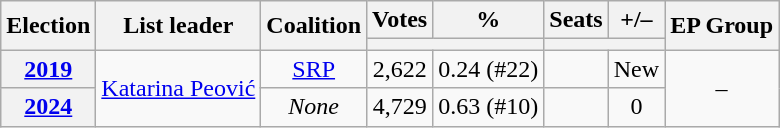<table class="wikitable" style="text-align:center;">
<tr>
<th rowspan=2>Election</th>
<th rowspan=2>List leader</th>
<th rowspan=2>Coalition</th>
<th>Votes</th>
<th>%</th>
<th>Seats</th>
<th>+/–</th>
<th rowspan=2>EP Group</th>
</tr>
<tr>
<th colspan=2></th>
<th colspan=2></th>
</tr>
<tr>
<th><a href='#'>2019</a></th>
<td rowspan=2><a href='#'>Katarina Peović</a></td>
<td><a href='#'>SRP</a></td>
<td>2,622</td>
<td>0.24 (#22)</td>
<td></td>
<td>New</td>
<td rowspan=2>–</td>
</tr>
<tr>
<th><a href='#'>2024</a></th>
<td><em>None</em></td>
<td>4,729</td>
<td>0.63 (#10)</td>
<td></td>
<td> 0</td>
</tr>
</table>
